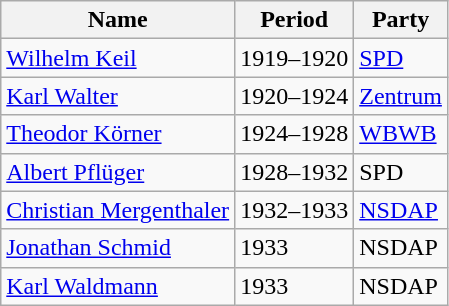<table class="wikitable">
<tr>
<th>Name</th>
<th>Period</th>
<th>Party</th>
</tr>
<tr>
<td><a href='#'>Wilhelm Keil</a></td>
<td>1919–1920</td>
<td><a href='#'>SPD</a></td>
</tr>
<tr>
<td><a href='#'>Karl Walter</a></td>
<td>1920–1924</td>
<td><a href='#'>Zentrum</a></td>
</tr>
<tr>
<td><a href='#'>Theodor Körner</a></td>
<td>1924–1928</td>
<td><a href='#'>WBWB</a></td>
</tr>
<tr>
<td><a href='#'>Albert Pflüger</a></td>
<td>1928–1932</td>
<td>SPD</td>
</tr>
<tr>
<td><a href='#'>Christian Mergenthaler</a></td>
<td>1932–1933</td>
<td><a href='#'>NSDAP</a></td>
</tr>
<tr>
<td><a href='#'>Jonathan Schmid</a></td>
<td>1933</td>
<td>NSDAP</td>
</tr>
<tr>
<td><a href='#'>Karl Waldmann</a></td>
<td>1933</td>
<td>NSDAP</td>
</tr>
</table>
